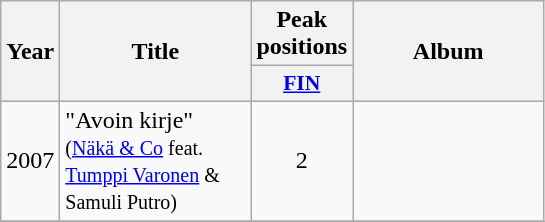<table class="wikitable">
<tr>
<th align="center" rowspan="2" width="10">Year</th>
<th align="center" rowspan="2" width="120">Title</th>
<th align="center" colspan="1" width="20">Peak positions</th>
<th align="center" rowspan="2" width="120">Album</th>
</tr>
<tr>
<th scope="col" style="width:3em;font-size:90%;"><a href='#'>FIN</a><br></th>
</tr>
<tr>
<td style="text-align:center;">2007</td>
<td>"Avoin kirje" <br><small>(<a href='#'>Näkä & Co</a> feat. <a href='#'>Tumppi Varonen</a> & Samuli Putro)</small></td>
<td style="text-align:center;">2</td>
<td style="text-align:center;"></td>
</tr>
<tr>
</tr>
</table>
